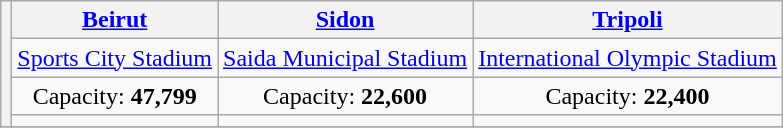<table class="wikitable" style="text-align:center">
<tr>
<th rowspan="4"></th>
<th><a href='#'>Beirut</a></th>
<th><a href='#'>Sidon</a></th>
<th><a href='#'>Tripoli</a></th>
</tr>
<tr>
<td><a href='#'>Sports City Stadium</a></td>
<td><a href='#'>Saida Municipal Stadium</a></td>
<td><a href='#'>International Olympic Stadium</a></td>
</tr>
<tr>
<td>Capacity: <strong>47,799</strong></td>
<td>Capacity: <strong>22,600</strong></td>
<td>Capacity: <strong>22,400</strong></td>
</tr>
<tr>
<td></td>
<td></td>
<td></td>
</tr>
<tr>
</tr>
</table>
